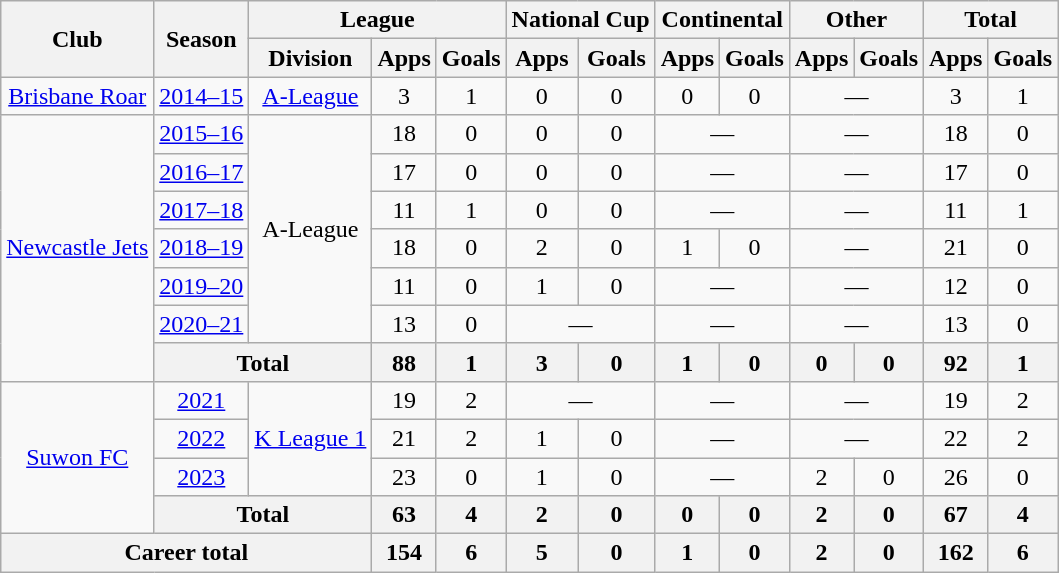<table class="wikitable" style="text-align:center">
<tr>
<th rowspan="2">Club</th>
<th rowspan="2">Season</th>
<th colspan="3">League</th>
<th colspan="2">National Cup</th>
<th colspan="2">Continental</th>
<th colspan="2">Other</th>
<th colspan="2">Total</th>
</tr>
<tr>
<th>Division</th>
<th>Apps</th>
<th>Goals</th>
<th>Apps</th>
<th>Goals</th>
<th>Apps</th>
<th>Goals</th>
<th>Apps</th>
<th>Goals</th>
<th>Apps</th>
<th>Goals</th>
</tr>
<tr>
<td><a href='#'>Brisbane Roar</a></td>
<td><a href='#'>2014–15</a></td>
<td><a href='#'>A-League</a></td>
<td>3</td>
<td>1</td>
<td>0</td>
<td>0</td>
<td>0</td>
<td>0</td>
<td colspan="2">—</td>
<td>3</td>
<td>1</td>
</tr>
<tr>
<td rowspan=7><a href='#'>Newcastle Jets</a></td>
<td><a href='#'>2015–16</a></td>
<td rowspan=6>A-League</td>
<td>18</td>
<td>0</td>
<td>0</td>
<td>0</td>
<td colspan="2">—</td>
<td colspan="2">—</td>
<td>18</td>
<td>0</td>
</tr>
<tr>
<td><a href='#'>2016–17</a></td>
<td>17</td>
<td>0</td>
<td>0</td>
<td>0</td>
<td colspan="2">—</td>
<td colspan="2">—</td>
<td>17</td>
<td>0</td>
</tr>
<tr>
<td><a href='#'>2017–18</a></td>
<td>11</td>
<td>1</td>
<td>0</td>
<td>0</td>
<td colspan="2">—</td>
<td colspan="2">—</td>
<td>11</td>
<td>1</td>
</tr>
<tr>
<td><a href='#'>2018–19</a></td>
<td>18</td>
<td>0</td>
<td>2</td>
<td>0</td>
<td>1</td>
<td>0</td>
<td colspan="2">—</td>
<td>21</td>
<td>0</td>
</tr>
<tr>
<td><a href='#'>2019–20</a></td>
<td>11</td>
<td>0</td>
<td>1</td>
<td>0</td>
<td colspan="2">—</td>
<td colspan="2">—</td>
<td>12</td>
<td>0</td>
</tr>
<tr>
<td><a href='#'>2020–21</a></td>
<td>13</td>
<td>0</td>
<td colspan="2">—</td>
<td colspan="2">—</td>
<td colspan="2">—</td>
<td>13</td>
<td>0</td>
</tr>
<tr>
<th colspan=2>Total</th>
<th>88</th>
<th>1</th>
<th>3</th>
<th>0</th>
<th>1</th>
<th>0</th>
<th>0</th>
<th>0</th>
<th>92</th>
<th>1</th>
</tr>
<tr>
<td rowspan=4><a href='#'>Suwon FC</a></td>
<td><a href='#'>2021</a></td>
<td rowspan=3><a href='#'>K League 1</a></td>
<td>19</td>
<td>2</td>
<td colspan="2">—</td>
<td colspan="2">—</td>
<td colspan="2">—</td>
<td>19</td>
<td>2</td>
</tr>
<tr>
<td><a href='#'>2022</a></td>
<td>21</td>
<td>2</td>
<td>1</td>
<td>0</td>
<td colspan="2">—</td>
<td colspan="2">—</td>
<td>22</td>
<td>2</td>
</tr>
<tr>
<td><a href='#'>2023</a></td>
<td>23</td>
<td>0</td>
<td>1</td>
<td>0</td>
<td colspan="2">—</td>
<td>2</td>
<td>0</td>
<td>26</td>
<td>0</td>
</tr>
<tr>
<th colspan=2>Total</th>
<th>63</th>
<th>4</th>
<th>2</th>
<th>0</th>
<th>0</th>
<th>0</th>
<th>2</th>
<th>0</th>
<th>67</th>
<th>4</th>
</tr>
<tr>
<th colspan=3>Career total</th>
<th>154</th>
<th>6</th>
<th>5</th>
<th>0</th>
<th>1</th>
<th>0</th>
<th>2</th>
<th>0</th>
<th>162</th>
<th>6</th>
</tr>
</table>
